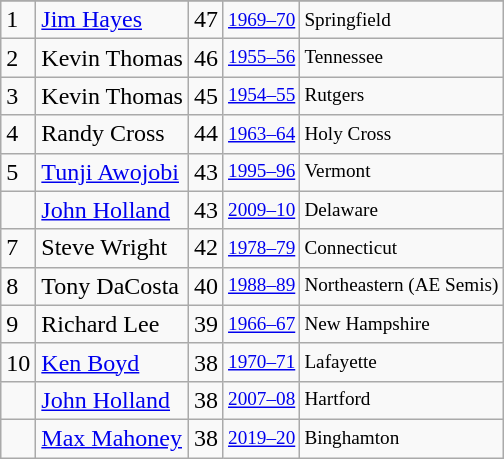<table class="wikitable">
<tr>
</tr>
<tr>
<td>1</td>
<td><a href='#'>Jim Hayes</a></td>
<td>47</td>
<td style="font-size:80%;"><a href='#'>1969–70</a></td>
<td style="font-size:80%;">Springfield</td>
</tr>
<tr>
<td>2</td>
<td>Kevin Thomas</td>
<td>46</td>
<td style="font-size:80%;"><a href='#'>1955–56</a></td>
<td style="font-size:80%;">Tennessee</td>
</tr>
<tr>
<td>3</td>
<td>Kevin Thomas</td>
<td>45</td>
<td style="font-size:80%;"><a href='#'>1954–55</a></td>
<td style="font-size:80%;">Rutgers</td>
</tr>
<tr>
<td>4</td>
<td>Randy Cross</td>
<td>44</td>
<td style="font-size:80%;"><a href='#'>1963–64</a></td>
<td style="font-size:80%;">Holy Cross</td>
</tr>
<tr>
<td>5</td>
<td><a href='#'>Tunji Awojobi</a></td>
<td>43</td>
<td style="font-size:80%;"><a href='#'>1995–96</a></td>
<td style="font-size:80%;">Vermont</td>
</tr>
<tr>
<td></td>
<td><a href='#'>John Holland</a></td>
<td>43</td>
<td style="font-size:80%;"><a href='#'>2009–10</a></td>
<td style="font-size:80%;">Delaware</td>
</tr>
<tr>
<td>7</td>
<td>Steve Wright</td>
<td>42</td>
<td style="font-size:80%;"><a href='#'>1978–79</a></td>
<td style="font-size:80%;">Connecticut</td>
</tr>
<tr>
<td>8</td>
<td>Tony DaCosta</td>
<td>40</td>
<td style="font-size:80%;"><a href='#'>1988–89</a></td>
<td style="font-size:80%;">Northeastern (AE Semis)</td>
</tr>
<tr>
<td>9</td>
<td>Richard Lee</td>
<td>39</td>
<td style="font-size:80%;"><a href='#'>1966–67</a></td>
<td style="font-size:80%;">New Hampshire</td>
</tr>
<tr>
<td>10</td>
<td><a href='#'>Ken Boyd</a></td>
<td>38</td>
<td style="font-size:80%;"><a href='#'>1970–71</a></td>
<td style="font-size:80%;">Lafayette</td>
</tr>
<tr>
<td></td>
<td><a href='#'>John Holland</a></td>
<td>38</td>
<td style="font-size:80%;"><a href='#'>2007–08</a></td>
<td style="font-size:80%;">Hartford</td>
</tr>
<tr>
<td></td>
<td><a href='#'>Max Mahoney</a></td>
<td>38</td>
<td style="font-size:80%;"><a href='#'>2019–20</a></td>
<td style="font-size:80%;">Binghamton</td>
</tr>
</table>
